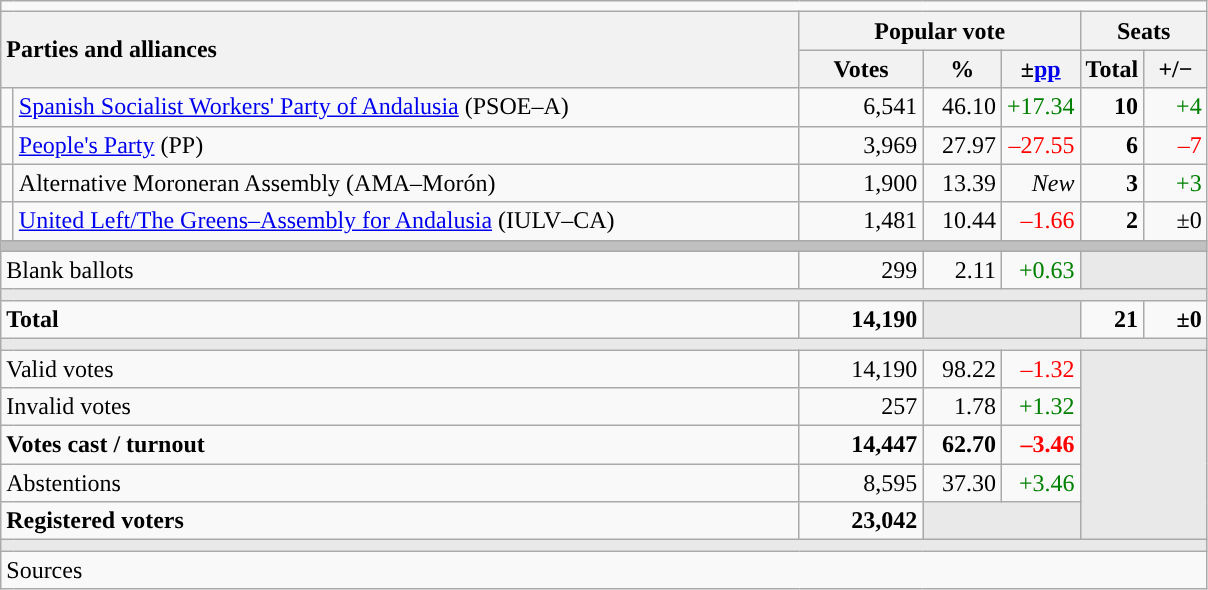<table class="wikitable" style="text-align:right;">
<tr>
<td colspan="7"></td>
</tr>
<tr>
<th style="text-align:left;" rowspan="2" colspan="2" width="525">Parties and alliances</th>
<th colspan="3">Popular vote</th>
<th colspan="2">Seats</th>
</tr>
<tr>
<th width="75">Votes</th>
<th width="45">%</th>
<th width="45">±<a href='#'>pp</a></th>
<th width="35">Total</th>
<th width="35">+/−</th>
</tr>
<tr>
<td width="1" style="color:inherit;background:"></td>
<td align="left"><a href='#'>Spanish Socialist Workers' Party of Andalusia</a> (PSOE–A)</td>
<td>6,541</td>
<td>46.10</td>
<td style="color:green;">+17.34</td>
<td><strong>10</strong></td>
<td style="color:green;">+4</td>
</tr>
<tr>
<td style="color:inherit;background:"></td>
<td align="left"><a href='#'>People's Party</a> (PP)</td>
<td>3,969</td>
<td>27.97</td>
<td style="color:red;">–27.55</td>
<td><strong>6</strong></td>
<td style="color:red;">–7</td>
</tr>
<tr>
<td style="color:inherit;background:"></td>
<td align="left">Alternative Moroneran Assembly (AMA–Morón)</td>
<td>1,900</td>
<td>13.39</td>
<td><em>New</em></td>
<td><strong>3</strong></td>
<td style="color:green;">+3</td>
</tr>
<tr>
<td style="color:inherit;background:"></td>
<td align="left"><a href='#'>United Left/The Greens–Assembly for Andalusia</a> (IULV–CA)</td>
<td>1,481</td>
<td>10.44</td>
<td style="color:red;">–1.66</td>
<td><strong>2</strong></td>
<td>±0</td>
</tr>
<tr>
<td colspan="7" bgcolor="#C0C0C0"></td>
</tr>
<tr>
<td align="left" colspan="2">Blank ballots</td>
<td>299</td>
<td>2.11</td>
<td style="color:green;">+0.63</td>
<td bgcolor="#E9E9E9" colspan="2"></td>
</tr>
<tr>
<td colspan="7" bgcolor="#E9E9E9"></td>
</tr>
<tr style="font-weight:bold;">
<td align="left" colspan="2">Total</td>
<td>14,190</td>
<td bgcolor="#E9E9E9" colspan="2"></td>
<td>21</td>
<td>±0</td>
</tr>
<tr>
<td colspan="7" bgcolor="#E9E9E9"></td>
</tr>
<tr>
<td align="left" colspan="2">Valid votes</td>
<td>14,190</td>
<td>98.22</td>
<td style="color:red;">–1.32</td>
<td bgcolor="#E9E9E9" colspan="2" rowspan="5"></td>
</tr>
<tr>
<td align="left" colspan="2">Invalid votes</td>
<td>257</td>
<td>1.78</td>
<td style="color:green;">+1.32</td>
</tr>
<tr style="font-weight:bold;">
<td align="left" colspan="2">Votes cast / turnout</td>
<td>14,447</td>
<td>62.70</td>
<td style="color:red;">–3.46</td>
</tr>
<tr>
<td align="left" colspan="2">Abstentions</td>
<td>8,595</td>
<td>37.30</td>
<td style="color:green;">+3.46</td>
</tr>
<tr style="font-weight:bold;">
<td align="left" colspan="2">Registered voters</td>
<td>23,042</td>
<td bgcolor="#E9E9E9" colspan="2"></td>
</tr>
<tr>
<td colspan="7" bgcolor="#E9E9E9"></td>
</tr>
<tr>
<td align="left" colspan="7">Sources</td>
</tr>
</table>
